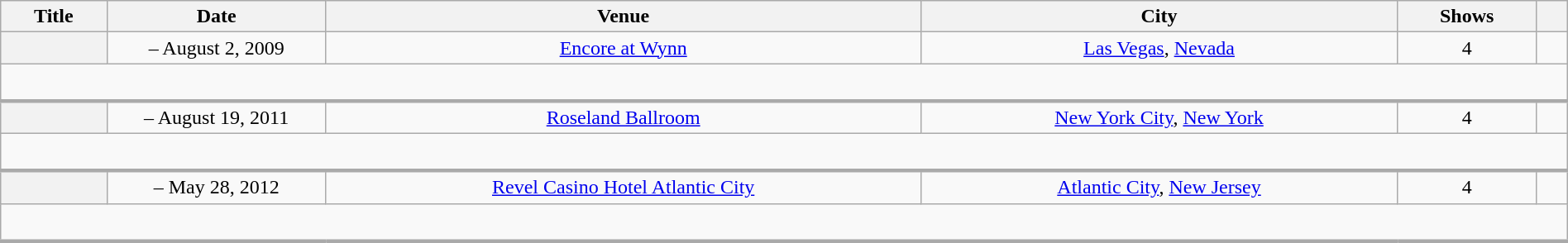<table class="wikitable sortable plainrowheaders" style="text-align:center;" width=100%>
<tr>
<th scope="col">Title</th>
<th scope="col" width=14%>Date</th>
<th scope="col">Venue</th>
<th scope="col">City</th>
<th scope="col">Shows</th>
<th scope="col" width=2% class="unsortable"></th>
</tr>
<tr>
<th scope="row"></th>
<td> – August 2, 2009</td>
<td><a href='#'>Encore at Wynn</a></td>
<td><a href='#'>Las Vegas</a>, <a href='#'>Nevada</a></td>
<td>4</td>
<td><br></td>
</tr>
<tr class="expand-child">
<td colspan="6" style="border-bottom-width:3px; padding:5px;"><br></td>
</tr>
<tr>
<th scope="row"></th>
<td> – August 19, 2011</td>
<td><a href='#'>Roseland Ballroom</a></td>
<td><a href='#'>New York City</a>, <a href='#'>New York</a></td>
<td>4</td>
<td><br></td>
</tr>
<tr class="expand-child">
<td colspan="6" style="border-bottom-width:3px; padding:5px;"><br></td>
</tr>
<tr>
<th scope="row"></th>
<td> – May 28, 2012</td>
<td><a href='#'>Revel Casino Hotel Atlantic City</a></td>
<td><a href='#'>Atlantic City</a>, <a href='#'>New Jersey</a></td>
<td>4</td>
<td><br></td>
</tr>
<tr class="expand-child">
<td colspan="6" style="border-bottom-width:3px; padding:5px;"><br></td>
</tr>
<tr>
</tr>
</table>
